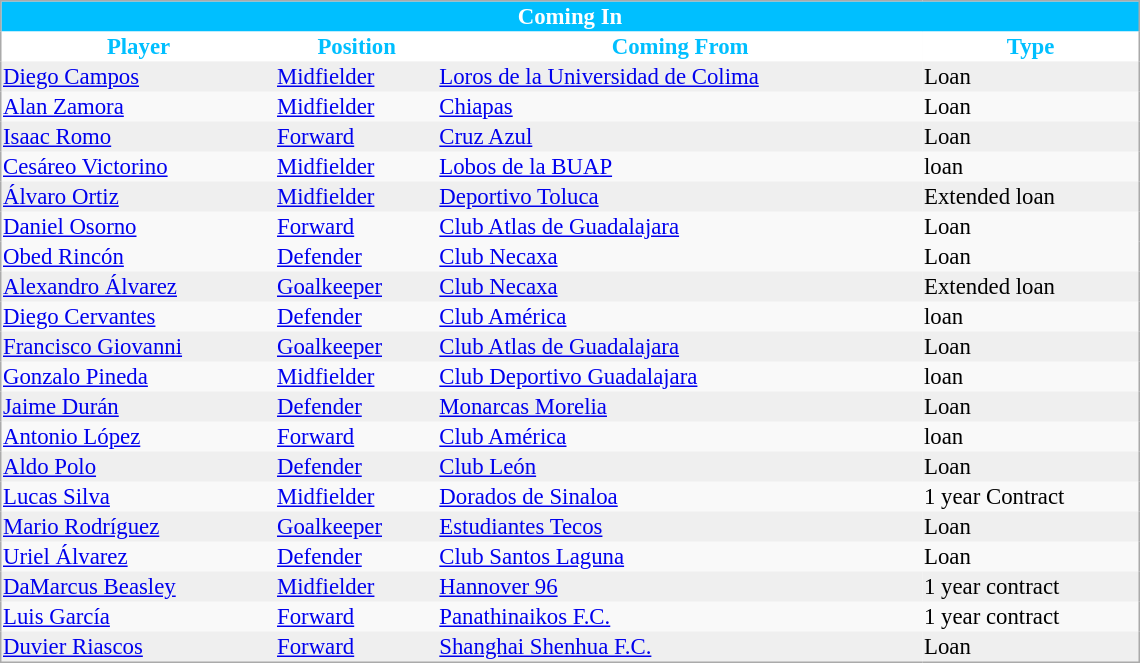<table cellspacing="0"  style="background:#f9f9f9; border:1px #aaa solid; border-collapse:collapse; font-size:95%; width:760px;">
<tr style="background:DeepSkyBlue; color:white;">
<td style="text-align:center;" colspan="5"><strong>Coming In</strong></td>
</tr>
<tr style="background:white; color:DeepSkyBlue;">
<th><strong>Player</strong></th>
<th><strong>Position</strong></th>
<th><strong>Coming From</strong></th>
<th><strong>Type</strong></th>
</tr>
<tr style="background:#efefef;">
<td align=left> <a href='#'>Diego Campos</a></td>
<td align=left><a href='#'>Midfielder</a></td>
<td align=left><a href='#'>Loros de la Universidad de Colima</a></td>
<td align=left>Loan</td>
</tr>
<tr>
<td align=left> <a href='#'>Alan Zamora</a></td>
<td align=left><a href='#'>Midfielder</a></td>
<td align=left><a href='#'>Chiapas</a></td>
<td align=left>Loan</td>
</tr>
<tr style="background:#efefef;">
<td align=left> <a href='#'>Isaac Romo</a></td>
<td align=left><a href='#'>Forward</a></td>
<td align=left><a href='#'>Cruz Azul</a></td>
<td align=left>Loan</td>
</tr>
<tr>
<td align=left> <a href='#'>Cesáreo Victorino</a></td>
<td align=left><a href='#'>Midfielder</a></td>
<td align=left><a href='#'>Lobos de la BUAP</a></td>
<td align=left>loan</td>
</tr>
<tr style="background:#efefef;">
<td align=left> <a href='#'>Álvaro Ortiz</a></td>
<td align=left><a href='#'>Midfielder</a></td>
<td align=left><a href='#'>Deportivo Toluca</a></td>
<td align=left>Extended loan</td>
</tr>
<tr>
<td align=left> <a href='#'>Daniel Osorno</a></td>
<td align=left><a href='#'>Forward</a></td>
<td align=left><a href='#'>Club Atlas de Guadalajara</a></td>
<td align=left>Loan</td>
</tr>
<tr>
<td align=left> <a href='#'>Obed Rincón</a></td>
<td align=left><a href='#'>Defender</a></td>
<td align=left><a href='#'>Club Necaxa</a></td>
<td align=left>Loan</td>
</tr>
<tr style="background:#efefef;">
<td align=left> <a href='#'>Alexandro Álvarez</a></td>
<td align=left><a href='#'>Goalkeeper</a></td>
<td align=left><a href='#'>Club Necaxa</a></td>
<td align=left>Extended loan</td>
</tr>
<tr>
<td align=left> <a href='#'>Diego Cervantes</a></td>
<td align=left><a href='#'>Defender</a></td>
<td align=left><a href='#'>Club América</a></td>
<td align=left>loan</td>
</tr>
<tr style="background:#efefef;">
<td align=left> <a href='#'>Francisco Giovanni</a></td>
<td align=left><a href='#'>Goalkeeper</a></td>
<td align=left><a href='#'>Club Atlas de Guadalajara</a></td>
<td align=left>Loan</td>
</tr>
<tr>
<td align=left> <a href='#'>Gonzalo Pineda</a></td>
<td align=left><a href='#'>Midfielder</a></td>
<td align=left><a href='#'>Club Deportivo Guadalajara</a></td>
<td align=left>loan</td>
</tr>
<tr style="background:#efefef;">
<td align=left> <a href='#'>Jaime Durán</a></td>
<td align=left><a href='#'>Defender</a></td>
<td align=left><a href='#'>Monarcas Morelia</a></td>
<td align=left>Loan</td>
</tr>
<tr>
<td align=left> <a href='#'>Antonio López</a></td>
<td align=left><a href='#'>Forward</a></td>
<td align=left><a href='#'>Club América</a></td>
<td align=left>loan</td>
</tr>
<tr style="background:#efefef;">
<td align=left> <a href='#'>Aldo Polo</a></td>
<td align=left><a href='#'>Defender</a></td>
<td align=left><a href='#'>Club León</a></td>
<td align=left>Loan</td>
</tr>
<tr>
<td align=left> <a href='#'>Lucas Silva</a></td>
<td align=left><a href='#'>Midfielder</a></td>
<td align=left><a href='#'>Dorados de Sinaloa</a></td>
<td align=left>1 year Contract</td>
</tr>
<tr style="background:#efefef;">
<td align=left> <a href='#'>Mario Rodríguez</a></td>
<td align=left><a href='#'>Goalkeeper</a></td>
<td align=left><a href='#'>Estudiantes Tecos</a></td>
<td align=left>Loan</td>
</tr>
<tr>
<td align=left> <a href='#'>Uriel Álvarez</a></td>
<td align=left><a href='#'>Defender</a></td>
<td align=left><a href='#'>Club Santos Laguna</a></td>
<td align=left>Loan</td>
</tr>
<tr style="background:#efefef;">
<td align=left> <a href='#'>DaMarcus Beasley</a></td>
<td align=left><a href='#'>Midfielder</a></td>
<td align=left><a href='#'>Hannover 96</a></td>
<td align=left>1 year contract</td>
</tr>
<tr>
<td align=left> <a href='#'>Luis García</a></td>
<td align=left><a href='#'>Forward</a></td>
<td align=left><a href='#'>Panathinaikos F.C.</a></td>
<td align=left>1 year contract</td>
</tr>
<tr style="background:#efefef;">
<td align=left> <a href='#'>Duvier Riascos</a></td>
<td align=left><a href='#'>Forward</a></td>
<td align=left><a href='#'>Shanghai Shenhua F.C.</a></td>
<td align=left>Loan</td>
</tr>
</table>
